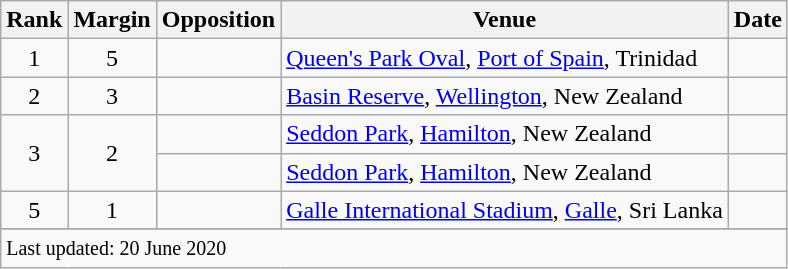<table class="wikitable plainrowheaders sortable">
<tr>
<th scope=col>Rank</th>
<th scope=col>Margin</th>
<th scope=col>Opposition</th>
<th scope=col>Venue</th>
<th scope=col>Date</th>
</tr>
<tr>
<td align=center>1</td>
<td align=center>5</td>
<td></td>
<td><a href='#'>Queen's Park Oval</a>, <a href='#'>Port of Spain</a>, Trinidad</td>
<td></td>
</tr>
<tr>
<td align=center>2</td>
<td align=center>3</td>
<td></td>
<td><a href='#'>Basin Reserve</a>, <a href='#'>Wellington</a>, New Zealand</td>
<td></td>
</tr>
<tr>
<td align=center rowspan=2>3</td>
<td align=center rowspan=2>2</td>
<td></td>
<td><a href='#'>Seddon Park</a>, <a href='#'>Hamilton</a>, New Zealand</td>
<td></td>
</tr>
<tr>
<td></td>
<td><a href='#'>Seddon Park</a>, <a href='#'>Hamilton</a>, New Zealand</td>
<td></td>
</tr>
<tr>
<td align=center>5</td>
<td align=center>1</td>
<td></td>
<td><a href='#'>Galle International Stadium</a>, <a href='#'>Galle</a>, Sri Lanka</td>
<td></td>
</tr>
<tr>
</tr>
<tr class=sortbottom>
<td colspan=5><small>Last updated: 20 June 2020</small></td>
</tr>
</table>
